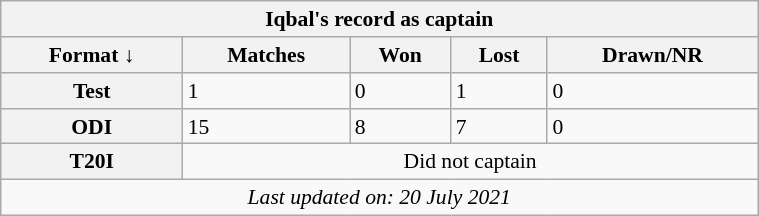<table class="wikitable" style="float: right; margin-left: 1em; width: 40%; font-size: 90%">
<tr>
<th colspan="6">Iqbal's record as captain</th>
</tr>
<tr>
<th>Format ↓</th>
<th>Matches</th>
<th>Won</th>
<th>Lost</th>
<th>Drawn/NR</th>
</tr>
<tr>
<th scope="row">Test</th>
<td>1</td>
<td>0</td>
<td>1</td>
<td>0</td>
</tr>
<tr>
<th scope="row">ODI</th>
<td>15</td>
<td>8</td>
<td>7</td>
<td>0</td>
</tr>
<tr>
<th scope="row">T20I</th>
<td colspan=4 align=center>Did not captain</td>
</tr>
<tr>
<td colspan=5; align=center><em>Last updated on: 20 July 2021</em></td>
</tr>
</table>
